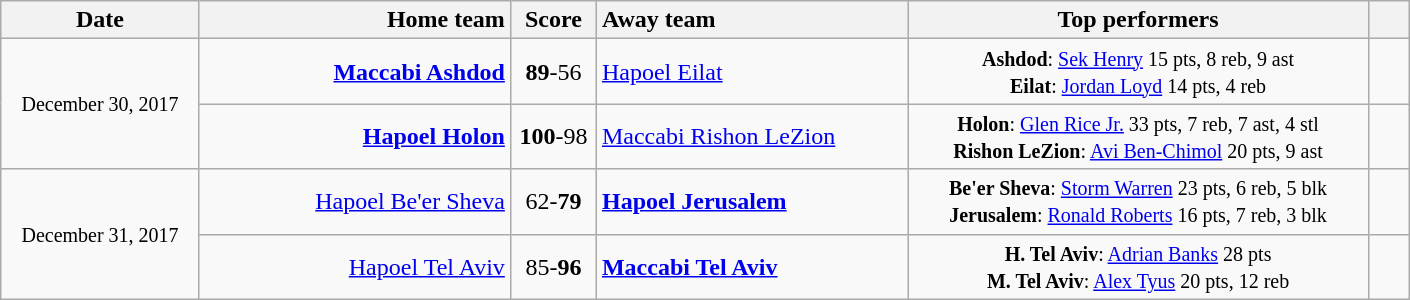<table class="wikitable" style="text-align: center">
<tr>
<th width=125 style="text-align:center;">Date</th>
<th width=200 style="text-align:right;">Home team</th>
<th width=50>Score</th>
<th width=200 style="text-align:left;">Away team</th>
<th width=300 style="text-align:center;">Top performers</th>
<th width=20></th>
</tr>
<tr>
<td rowspan=2><small>December 30, 2017</small></td>
<td align="right"><strong><a href='#'>Maccabi Ashdod</a></strong></td>
<td><strong>89</strong>-56</td>
<td align="left"><a href='#'>Hapoel Eilat</a></td>
<td><small><strong>Ashdod</strong>: <a href='#'>Sek Henry</a> 15 pts, 8 reb, 9 ast<br><strong>Eilat</strong>: <a href='#'>Jordan Loyd</a> 14 pts, 4 reb</small></td>
<td></td>
</tr>
<tr>
<td align="right"><strong><a href='#'>Hapoel Holon</a></strong></td>
<td><strong>100</strong>-98</td>
<td align="left"><a href='#'>Maccabi Rishon LeZion</a></td>
<td><small><strong>Holon</strong>: <a href='#'>Glen Rice Jr.</a> 33 pts, 7 reb, 7 ast, 4 stl<br><strong>Rishon LeZion</strong>: <a href='#'>Avi Ben-Chimol</a> 20 pts, 9 ast</small></td>
<td></td>
</tr>
<tr>
<td rowspan=2><small>December 31, 2017</small></td>
<td align="right"><a href='#'>Hapoel Be'er Sheva</a></td>
<td>62-<strong>79</strong></td>
<td align="left"><strong><a href='#'>Hapoel Jerusalem</a></strong></td>
<td><small><strong>Be'er Sheva</strong>: <a href='#'>Storm Warren</a> 23 pts, 6 reb, 5 blk<br><strong>Jerusalem</strong>: <a href='#'>Ronald Roberts</a> 16 pts, 7 reb, 3 blk</small></td>
<td></td>
</tr>
<tr>
<td align="right"><a href='#'>Hapoel Tel Aviv</a></td>
<td>85-<strong>96</strong></td>
<td align="left"><strong><a href='#'>Maccabi Tel Aviv</a></strong></td>
<td><small><strong>H. Tel Aviv</strong>: <a href='#'>Adrian Banks</a> 28 pts<br><strong>M. Tel Aviv</strong>: <a href='#'>Alex Tyus</a> 20 pts, 12 reb</small></td>
<td></td>
</tr>
</table>
